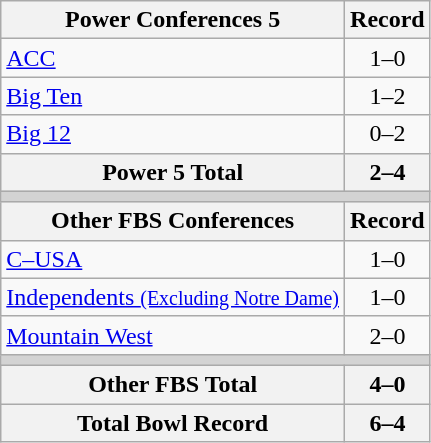<table class="wikitable">
<tr>
<th>Power Conferences 5</th>
<th>Record</th>
</tr>
<tr>
<td><a href='#'>ACC</a></td>
<td align=center>1–0</td>
</tr>
<tr>
<td><a href='#'>Big Ten</a></td>
<td align=center>1–2</td>
</tr>
<tr>
<td><a href='#'>Big 12</a></td>
<td align=center>0–2</td>
</tr>
<tr>
<th>Power 5 Total</th>
<th>2–4</th>
</tr>
<tr>
<th colSpan="2" style="background-color:lightgrey;"></th>
</tr>
<tr>
<th>Other FBS Conferences</th>
<th>Record</th>
</tr>
<tr>
<td><a href='#'>C–USA</a></td>
<td align=center>1–0</td>
</tr>
<tr>
<td><a href='#'>Independents <small>(Excluding Notre Dame)</small></a></td>
<td align=center>1–0</td>
</tr>
<tr>
<td><a href='#'>Mountain West</a></td>
<td align=center>2–0</td>
</tr>
<tr>
<th colSpan="2" style="background-color:lightgrey;"></th>
</tr>
<tr>
<th>Other FBS Total</th>
<th>4–0</th>
</tr>
<tr>
<th>Total Bowl Record</th>
<th>6–4</th>
</tr>
</table>
